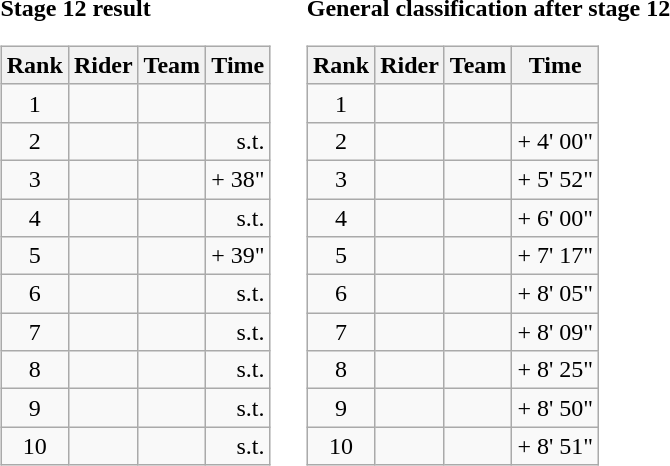<table>
<tr>
<td><strong>Stage 12 result</strong><br><table class="wikitable">
<tr>
<th scope="col">Rank</th>
<th scope="col">Rider</th>
<th scope="col">Team</th>
<th scope="col">Time</th>
</tr>
<tr>
<td style="text-align:center;">1</td>
<td></td>
<td></td>
<td style="text-align:right;"></td>
</tr>
<tr>
<td style="text-align:center;">2</td>
<td></td>
<td></td>
<td style="text-align:right;">s.t.</td>
</tr>
<tr>
<td style="text-align:center;">3</td>
<td></td>
<td></td>
<td style="text-align:right;">+ 38"</td>
</tr>
<tr>
<td style="text-align:center;">4</td>
<td></td>
<td></td>
<td style="text-align:right;">s.t.</td>
</tr>
<tr>
<td style="text-align:center;">5</td>
<td></td>
<td></td>
<td style="text-align:right;">+ 39"</td>
</tr>
<tr>
<td style="text-align:center;">6</td>
<td></td>
<td></td>
<td style="text-align:right;">s.t.</td>
</tr>
<tr>
<td style="text-align:center;">7</td>
<td></td>
<td></td>
<td style="text-align:right;">s.t.</td>
</tr>
<tr>
<td style="text-align:center;">8</td>
<td></td>
<td></td>
<td style="text-align:right;">s.t.</td>
</tr>
<tr>
<td style="text-align:center;">9</td>
<td></td>
<td></td>
<td style="text-align:right;">s.t.</td>
</tr>
<tr>
<td style="text-align:center;">10</td>
<td></td>
<td></td>
<td style="text-align:right;">s.t.</td>
</tr>
</table>
</td>
<td></td>
<td><strong>General classification after stage 12</strong><br><table class="wikitable">
<tr>
<th scope="col">Rank</th>
<th scope="col">Rider</th>
<th scope="col">Team</th>
<th scope="col">Time</th>
</tr>
<tr>
<td style="text-align:center;">1</td>
<td> </td>
<td></td>
<td style="text-align:right;"></td>
</tr>
<tr>
<td style="text-align:center;">2</td>
<td></td>
<td></td>
<td style="text-align:right;">+ 4' 00"</td>
</tr>
<tr>
<td style="text-align:center;">3</td>
<td></td>
<td></td>
<td style="text-align:right;">+ 5' 52"</td>
</tr>
<tr>
<td style="text-align:center;">4</td>
<td></td>
<td></td>
<td style="text-align:right;">+ 6' 00"</td>
</tr>
<tr>
<td style="text-align:center;">5</td>
<td></td>
<td></td>
<td style="text-align:right;">+ 7' 17"</td>
</tr>
<tr>
<td style="text-align:center;">6</td>
<td></td>
<td></td>
<td style="text-align:right;">+ 8' 05"</td>
</tr>
<tr>
<td style="text-align:center;">7</td>
<td></td>
<td></td>
<td style="text-align:right;">+ 8' 09"</td>
</tr>
<tr>
<td style="text-align:center;">8</td>
<td></td>
<td></td>
<td style="text-align:right;">+ 8' 25"</td>
</tr>
<tr>
<td style="text-align:center;">9</td>
<td></td>
<td></td>
<td style="text-align:right;">+ 8' 50"</td>
</tr>
<tr>
<td style="text-align:center;">10</td>
<td></td>
<td></td>
<td style="text-align:right;">+ 8' 51"</td>
</tr>
</table>
</td>
</tr>
</table>
